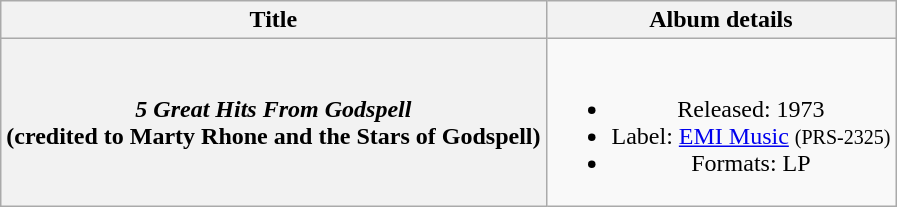<table class="wikitable plainrowheaders" style="text-align:center;">
<tr>
<th>Title</th>
<th>Album details</th>
</tr>
<tr>
<th scope="row"><em>5 Great Hits From Godspell</em> <br> (credited to Marty Rhone and the Stars of Godspell)</th>
<td><br><ul><li>Released: 1973</li><li>Label: <a href='#'>EMI Music</a> <small>(PRS-2325)</small></li><li>Formats: LP</li></ul></td>
</tr>
</table>
